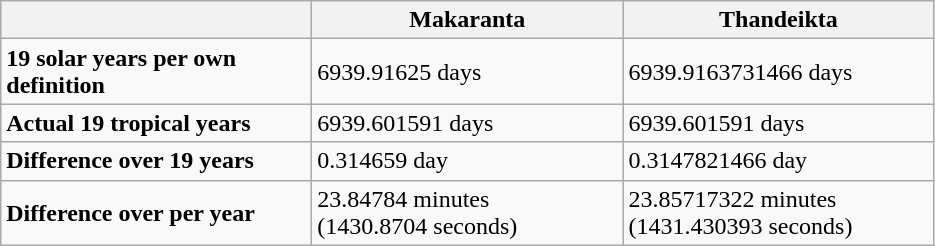<table class="wikitable">
<tr>
<th width="200"></th>
<th width="200">Makaranta</th>
<th width="200">Thandeikta</th>
</tr>
<tr>
<td><strong>19 solar years per own definition</strong></td>
<td>6939.91625 days</td>
<td>6939.9163731466 days</td>
</tr>
<tr>
<td><strong>Actual 19 tropical years</strong></td>
<td>6939.601591 days</td>
<td>6939.601591 days</td>
</tr>
<tr>
<td><strong>Difference over 19 years</strong></td>
<td>0.314659 day</td>
<td>0.3147821466 day</td>
</tr>
<tr>
<td><strong>Difference over per year</strong></td>
<td>23.84784 minutes <br> (1430.8704 seconds)</td>
<td>23.85717322 minutes <br> (1431.430393 seconds)</td>
</tr>
</table>
